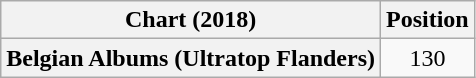<table class="wikitable plainrowheaders" style="text-align:center">
<tr>
<th scope="col">Chart (2018)</th>
<th scope="col">Position</th>
</tr>
<tr>
<th scope="row">Belgian Albums (Ultratop Flanders)</th>
<td>130</td>
</tr>
</table>
